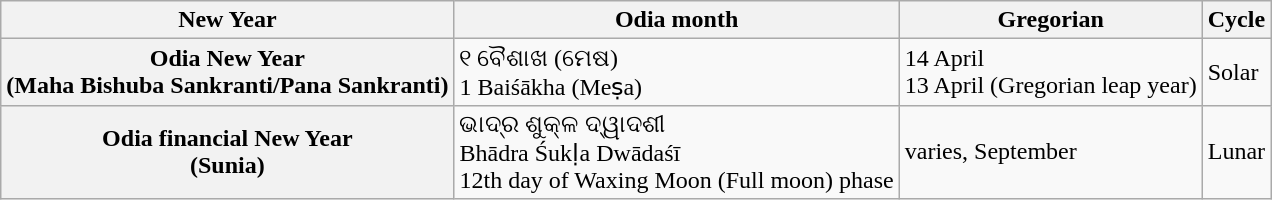<table class="wikitable">
<tr>
<th>New Year</th>
<th>Odia month</th>
<th>Gregorian</th>
<th>Cycle</th>
</tr>
<tr>
<th>Odia New Year<br>(Maha Bishuba Sankranti/Pana Sankranti)</th>
<td>୧ ବୈଶାଖ (ମେଷ)<br>1 Baiśākha (Meṣa)</td>
<td>14 April<br>13 April (Gregorian leap year)</td>
<td>Solar</td>
</tr>
<tr>
<th>Odia financial New Year<br>(Sunia)</th>
<td>ଭାଦ୍ର ଶୁକ୍ଳ ଦ୍ୱାଦଶୀ<br>Bhādra Śukḷa Dwādaśī<br>12th day of Waxing Moon (Full moon) phase</td>
<td>varies, September</td>
<td>Lunar</td>
</tr>
</table>
